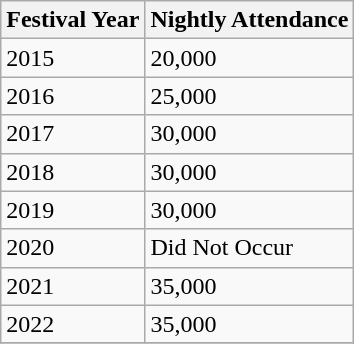<table class="wikitable">
<tr>
<th>Festival Year</th>
<th>Nightly Attendance</th>
</tr>
<tr>
<td>2015</td>
<td>20,000</td>
</tr>
<tr>
<td>2016</td>
<td>25,000</td>
</tr>
<tr>
<td>2017</td>
<td>30,000</td>
</tr>
<tr>
<td>2018</td>
<td>30,000</td>
</tr>
<tr>
<td>2019</td>
<td>30,000</td>
</tr>
<tr>
<td>2020</td>
<td>Did Not Occur</td>
</tr>
<tr>
<td>2021</td>
<td>35,000 </td>
</tr>
<tr>
<td>2022</td>
<td>35,000 </td>
</tr>
<tr>
</tr>
</table>
